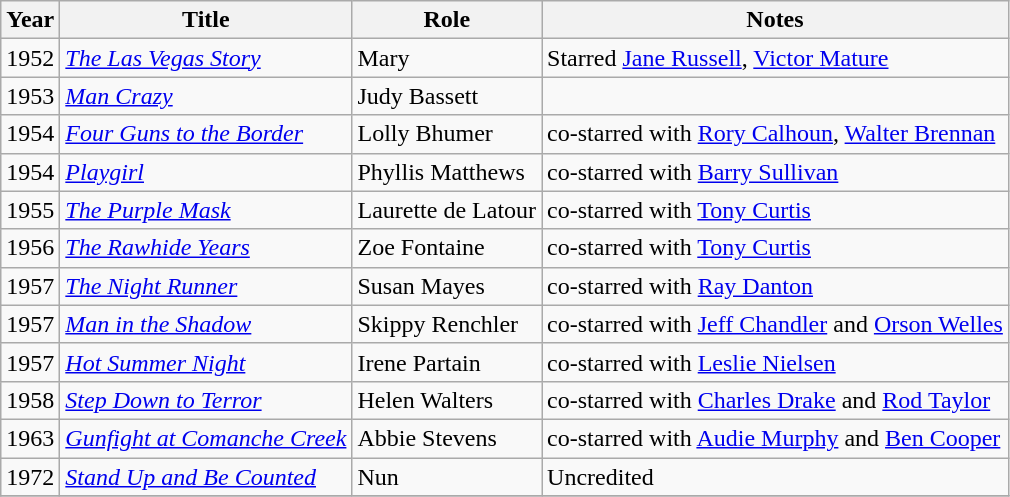<table class="wikitable sortable">
<tr>
<th>Year</th>
<th>Title</th>
<th>Role</th>
<th class="unsortable">Notes</th>
</tr>
<tr>
<td>1952</td>
<td><em><a href='#'>The Las Vegas Story</a></em></td>
<td>Mary</td>
<td>Starred <a href='#'>Jane Russell</a>, <a href='#'>Victor Mature</a></td>
</tr>
<tr>
<td>1953</td>
<td><em><a href='#'>Man Crazy</a></em></td>
<td>Judy Bassett</td>
<td></td>
</tr>
<tr>
<td>1954</td>
<td><em><a href='#'>Four Guns to the Border</a></em></td>
<td>Lolly Bhumer</td>
<td>co-starred with <a href='#'>Rory Calhoun</a>, <a href='#'>Walter Brennan</a></td>
</tr>
<tr>
<td>1954</td>
<td><em><a href='#'>Playgirl</a></em></td>
<td>Phyllis Matthews</td>
<td>co-starred with <a href='#'>Barry Sullivan</a></td>
</tr>
<tr>
<td>1955</td>
<td><em><a href='#'>The Purple Mask</a></em></td>
<td>Laurette de Latour</td>
<td>co-starred with <a href='#'>Tony Curtis</a></td>
</tr>
<tr>
<td>1956</td>
<td><em><a href='#'>The Rawhide Years</a></em></td>
<td>Zoe Fontaine</td>
<td>co-starred with <a href='#'>Tony Curtis</a></td>
</tr>
<tr>
<td>1957</td>
<td><em><a href='#'>The Night Runner</a></em></td>
<td>Susan Mayes</td>
<td>co-starred with <a href='#'>Ray Danton</a></td>
</tr>
<tr>
<td>1957</td>
<td><em><a href='#'>Man in the Shadow</a></em></td>
<td>Skippy Renchler</td>
<td>co-starred with <a href='#'>Jeff Chandler</a> and <a href='#'>Orson Welles</a></td>
</tr>
<tr>
<td>1957</td>
<td><em><a href='#'>Hot Summer Night</a></em></td>
<td>Irene Partain</td>
<td>co-starred with <a href='#'>Leslie Nielsen</a></td>
</tr>
<tr>
<td>1958</td>
<td><em><a href='#'>Step Down to Terror</a></em></td>
<td>Helen Walters</td>
<td>co-starred with <a href='#'>Charles Drake</a> and <a href='#'>Rod Taylor</a></td>
</tr>
<tr>
<td>1963</td>
<td><em><a href='#'>Gunfight at Comanche Creek</a></em></td>
<td>Abbie Stevens</td>
<td>co-starred with <a href='#'>Audie Murphy</a> and <a href='#'>Ben Cooper</a></td>
</tr>
<tr>
<td>1972</td>
<td><em><a href='#'>Stand Up and Be Counted</a></em></td>
<td>Nun</td>
<td>Uncredited</td>
</tr>
<tr>
</tr>
</table>
